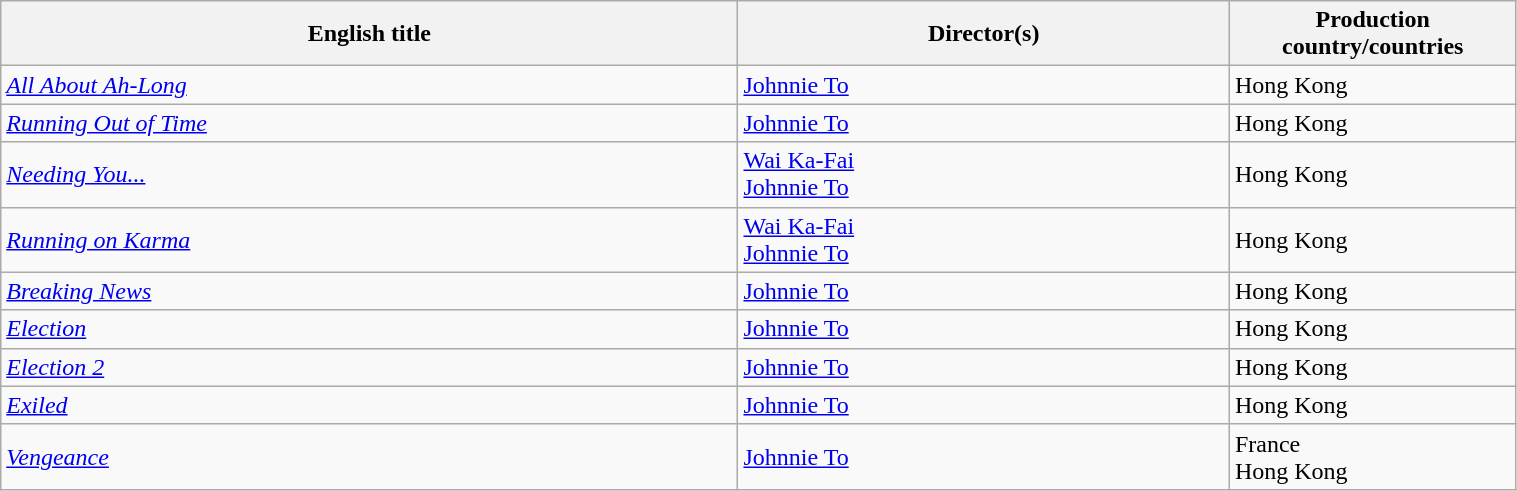<table class="sortable wikitable" width="80%" cellpadding="5">
<tr>
<th width="30%">English title</th>
<th width="20%">Director(s)</th>
<th width="10%">Production country/countries</th>
</tr>
<tr>
<td><em><a href='#'>All About Ah-Long</a></em></td>
<td><a href='#'>Johnnie To</a></td>
<td>Hong Kong</td>
</tr>
<tr>
<td><em><a href='#'>Running Out of Time</a></em></td>
<td><a href='#'>Johnnie To</a></td>
<td>Hong Kong</td>
</tr>
<tr>
<td><em><a href='#'>Needing You...</a></em></td>
<td><a href='#'>Wai Ka-Fai</a><br><a href='#'>Johnnie To</a></td>
<td>Hong Kong</td>
</tr>
<tr>
<td><em><a href='#'>Running on Karma</a></em></td>
<td><a href='#'>Wai Ka-Fai</a><br><a href='#'>Johnnie To</a></td>
<td>Hong Kong</td>
</tr>
<tr>
<td><em><a href='#'>Breaking News</a></em></td>
<td><a href='#'>Johnnie To</a></td>
<td>Hong Kong</td>
</tr>
<tr>
<td><em><a href='#'>Election</a></em></td>
<td><a href='#'>Johnnie To</a></td>
<td>Hong Kong</td>
</tr>
<tr>
<td><em><a href='#'>Election 2</a></em></td>
<td><a href='#'>Johnnie To</a></td>
<td>Hong Kong</td>
</tr>
<tr>
<td><em><a href='#'>Exiled</a></em></td>
<td><a href='#'>Johnnie To</a></td>
<td>Hong Kong</td>
</tr>
<tr>
<td><em><a href='#'>Vengeance</a></em></td>
<td><a href='#'>Johnnie To</a></td>
<td>France<br>Hong Kong</td>
</tr>
</table>
